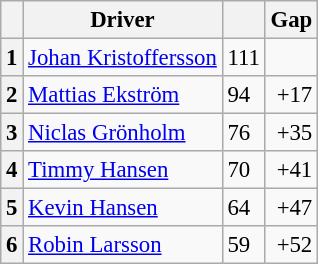<table class="wikitable" style="font-size: 95%;">
<tr>
<th></th>
<th>Driver</th>
<th></th>
<th>Gap</th>
</tr>
<tr>
<th>1</th>
<td> <a href='#'>Johan Kristoffersson</a></td>
<td>111</td>
<td></td>
</tr>
<tr>
<th>2</th>
<td> <a href='#'>Mattias Ekström</a></td>
<td>94</td>
<td align="right">+17</td>
</tr>
<tr>
<th>3</th>
<td> <a href='#'>Niclas Grönholm</a></td>
<td>76</td>
<td align="right">+35</td>
</tr>
<tr>
<th>4</th>
<td> <a href='#'>Timmy Hansen</a></td>
<td>70</td>
<td align="right">+41</td>
</tr>
<tr>
<th>5</th>
<td> <a href='#'>Kevin Hansen</a></td>
<td>64</td>
<td align="right">+47</td>
</tr>
<tr>
<th>6</th>
<td> <a href='#'>Robin Larsson</a></td>
<td>59</td>
<td align="right">+52</td>
</tr>
</table>
